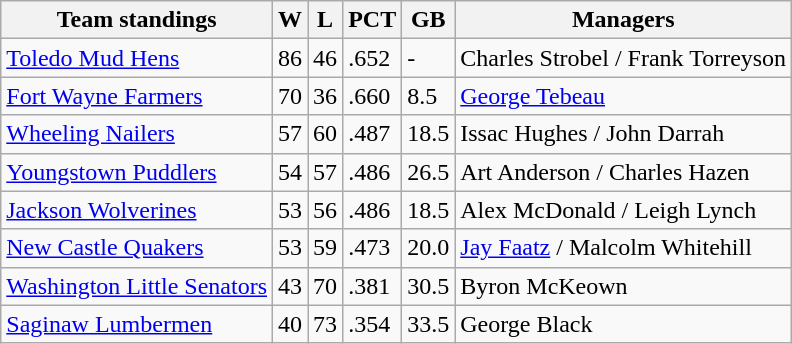<table class="wikitable">
<tr>
<th>Team standings</th>
<th>W</th>
<th>L</th>
<th>PCT</th>
<th>GB</th>
<th>Managers</th>
</tr>
<tr>
<td><a href='#'>Toledo Mud Hens</a></td>
<td>86</td>
<td>46</td>
<td>.652</td>
<td>-</td>
<td>Charles Strobel / Frank Torreyson</td>
</tr>
<tr>
<td><a href='#'>Fort Wayne Farmers</a></td>
<td>70</td>
<td>36</td>
<td>.660</td>
<td>8.5</td>
<td><a href='#'>George Tebeau</a></td>
</tr>
<tr>
<td><a href='#'>Wheeling Nailers</a></td>
<td>57</td>
<td>60</td>
<td>.487</td>
<td>18.5</td>
<td>Issac Hughes / John Darrah</td>
</tr>
<tr>
<td><a href='#'>Youngstown Puddlers</a></td>
<td>54</td>
<td>57</td>
<td>.486</td>
<td>26.5</td>
<td>Art Anderson / Charles Hazen</td>
</tr>
<tr>
<td><a href='#'>Jackson Wolverines</a></td>
<td>53</td>
<td>56</td>
<td>.486</td>
<td>18.5</td>
<td>Alex McDonald / Leigh Lynch</td>
</tr>
<tr>
<td><a href='#'>New Castle Quakers</a></td>
<td>53</td>
<td>59</td>
<td>.473</td>
<td>20.0</td>
<td><a href='#'>Jay Faatz</a> / Malcolm Whitehill</td>
</tr>
<tr>
<td><a href='#'>Washington Little Senators</a></td>
<td>43</td>
<td>70</td>
<td>.381</td>
<td>30.5</td>
<td>Byron McKeown</td>
</tr>
<tr>
<td><a href='#'>Saginaw Lumbermen</a></td>
<td>40</td>
<td>73</td>
<td>.354</td>
<td>33.5</td>
<td>George Black</td>
</tr>
</table>
